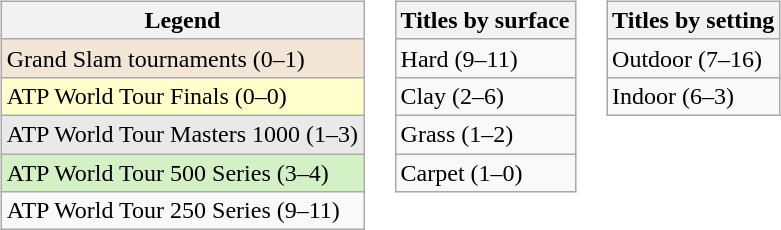<table>
<tr valign="top">
<td><br><table class="wikitable">
<tr>
<th>Legend</th>
</tr>
<tr style="background:#f3e6d7;">
<td>Grand Slam tournaments (0–1)</td>
</tr>
<tr style="background:#ffc;">
<td>ATP World Tour Finals (0–0)</td>
</tr>
<tr style="background:#e9e9e9;">
<td>ATP World Tour Masters 1000 (1–3)</td>
</tr>
<tr style="background:#d4f1c5;">
<td>ATP World Tour 500 Series (3–4)</td>
</tr>
<tr>
<td>ATP World Tour 250 Series (9–11)</td>
</tr>
</table>
</td>
<td><br><table class="wikitable">
<tr>
<th>Titles by surface</th>
</tr>
<tr>
<td>Hard (9–11)</td>
</tr>
<tr>
<td>Clay (2–6)</td>
</tr>
<tr>
<td>Grass (1–2)</td>
</tr>
<tr>
<td>Carpet (1–0)</td>
</tr>
</table>
</td>
<td><br><table class="wikitable">
<tr>
<th>Titles by setting</th>
</tr>
<tr>
<td>Outdoor (7–16)</td>
</tr>
<tr>
<td>Indoor (6–3)</td>
</tr>
</table>
</td>
</tr>
</table>
